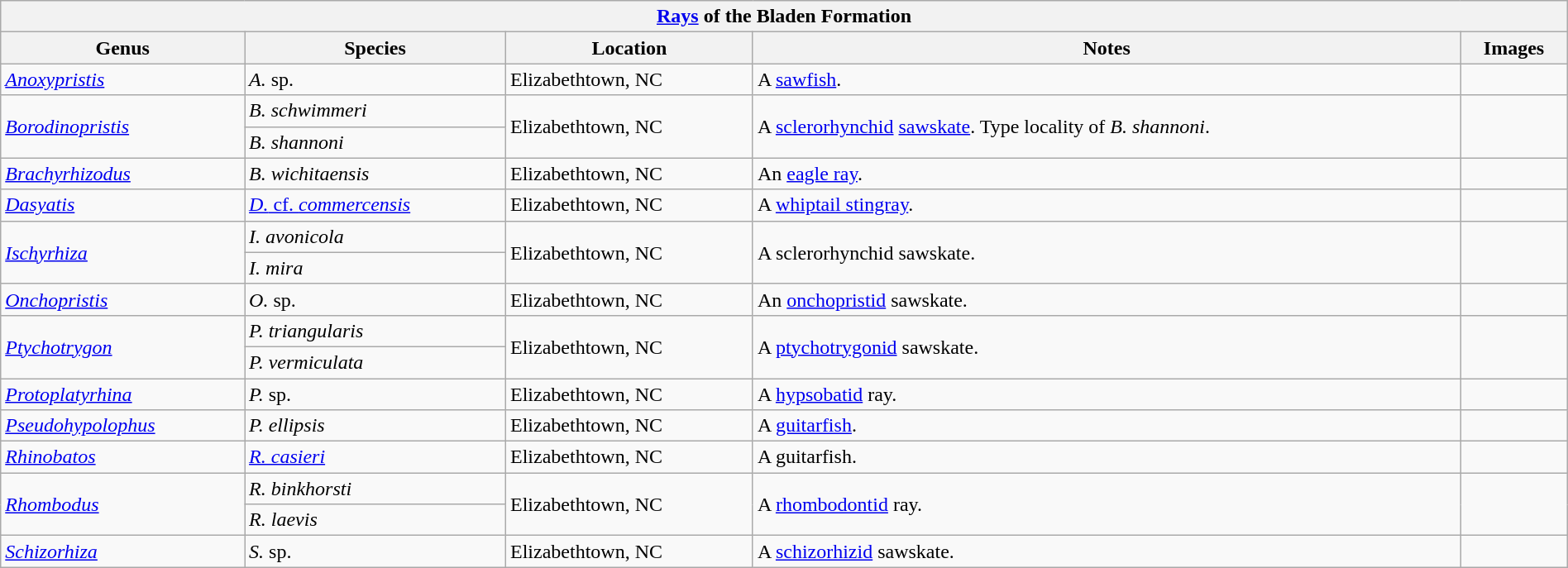<table class="wikitable" width="100%" align="center">
<tr>
<th colspan="6" align="center"><strong><a href='#'>Rays</a> of the Bladen Formation</strong></th>
</tr>
<tr>
<th>Genus</th>
<th>Species</th>
<th>Location</th>
<th>Notes</th>
<th>Images</th>
</tr>
<tr>
<td><em><a href='#'>Anoxypristis</a></em></td>
<td><em>A.</em> sp.</td>
<td>Elizabethtown, NC</td>
<td>A <a href='#'>sawfish</a>.</td>
<td></td>
</tr>
<tr>
<td rowspan="2"><em><a href='#'>Borodinopristis</a></em></td>
<td><em>B. schwimmeri</em></td>
<td rowspan="2">Elizabethtown, NC</td>
<td rowspan="2">A <a href='#'>sclerorhynchid</a> <a href='#'>sawskate</a>. Type locality of <em>B. shannoni</em>.</td>
<td rowspan="2"></td>
</tr>
<tr>
<td><em>B. shannoni</em></td>
</tr>
<tr>
<td><em><a href='#'>Brachyrhizodus</a></em></td>
<td><em>B. wichitaensis</em></td>
<td>Elizabethtown, NC</td>
<td>An <a href='#'>eagle ray</a>.</td>
<td></td>
</tr>
<tr>
<td><em><a href='#'>Dasyatis</a></em></td>
<td><a href='#'><em>D.</em> cf. <em>commercensis</em></a></td>
<td>Elizabethtown, NC</td>
<td>A <a href='#'>whiptail stingray</a>.</td>
<td></td>
</tr>
<tr>
<td rowspan="2"><em><a href='#'>Ischyrhiza</a></em></td>
<td><em>I. avonicola</em></td>
<td rowspan="2">Elizabethtown, NC</td>
<td rowspan="2">A sclerorhynchid sawskate.</td>
<td rowspan="2"></td>
</tr>
<tr>
<td><em>I. mira</em></td>
</tr>
<tr>
<td><em><a href='#'>Onchopristis</a></em></td>
<td><em>O.</em> sp.</td>
<td>Elizabethtown, NC</td>
<td>An <a href='#'>onchopristid</a> sawskate.</td>
<td></td>
</tr>
<tr>
<td rowspan="2"><em><a href='#'>Ptychotrygon</a></em></td>
<td><em>P. triangularis</em></td>
<td rowspan="2">Elizabethtown, NC</td>
<td rowspan="2">A <a href='#'>ptychotrygonid</a> sawskate.</td>
<td rowspan="2"></td>
</tr>
<tr>
<td><em>P. vermiculata</em></td>
</tr>
<tr>
<td><em><a href='#'>Protoplatyrhina</a></em></td>
<td><em>P.</em> sp.</td>
<td>Elizabethtown, NC</td>
<td>A <a href='#'>hypsobatid</a> ray.</td>
<td></td>
</tr>
<tr>
<td><em><a href='#'>Pseudohypolophus</a></em></td>
<td><em>P. ellipsis</em></td>
<td>Elizabethtown, NC</td>
<td>A <a href='#'>guitarfish</a>.</td>
<td></td>
</tr>
<tr>
<td><em><a href='#'>Rhinobatos</a></em></td>
<td><em><a href='#'>R. casieri</a></em></td>
<td>Elizabethtown, NC</td>
<td>A guitarfish.</td>
<td></td>
</tr>
<tr>
<td rowspan="2"><em><a href='#'>Rhombodus</a></em></td>
<td><em>R. binkhorsti</em></td>
<td rowspan="2">Elizabethtown, NC</td>
<td rowspan="2">A <a href='#'>rhombodontid</a> ray.</td>
<td rowspan="2"></td>
</tr>
<tr>
<td><em>R. laevis</em></td>
</tr>
<tr>
<td><em><a href='#'>Schizorhiza</a></em></td>
<td><em>S.</em> sp.</td>
<td>Elizabethtown, NC</td>
<td>A <a href='#'>schizorhizid</a> sawskate.</td>
<td></td>
</tr>
</table>
